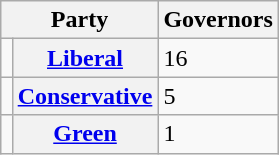<table class=wikitable style="float:right; margin:0 0 0.5em 1em;">
<tr>
<th scope="col" colspan="2">Party</th>
<th scope="col">Governors</th>
</tr>
<tr>
<td></td>
<th scope="row"><a href='#'>Liberal</a></th>
<td>16</td>
</tr>
<tr>
<td></td>
<th scope="row"><a href='#'>Conservative</a></th>
<td>5</td>
</tr>
<tr>
<td></td>
<th scope="row"><a href='#'>Green</a></th>
<td>1</td>
</tr>
</table>
